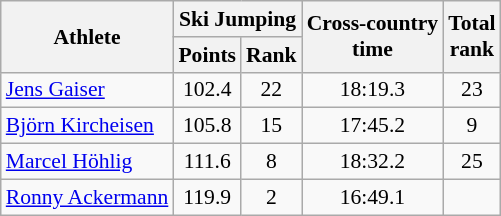<table class="wikitable" style="font-size:90%">
<tr>
<th rowspan="2">Athlete</th>
<th colspan="2">Ski Jumping</th>
<th rowspan="2">Cross-country <br> time</th>
<th rowspan="2">Total <br> rank</th>
</tr>
<tr>
<th>Points</th>
<th>Rank</th>
</tr>
<tr>
<td><a href='#'>Jens Gaiser</a></td>
<td align="center">102.4</td>
<td align="center">22</td>
<td align="center">18:19.3</td>
<td align="center">23</td>
</tr>
<tr>
<td><a href='#'>Björn Kircheisen</a></td>
<td align="center">105.8</td>
<td align="center">15</td>
<td align="center">17:45.2</td>
<td align="center">9</td>
</tr>
<tr>
<td><a href='#'>Marcel Höhlig</a></td>
<td align="center">111.6</td>
<td align="center">8</td>
<td align="center">18:32.2</td>
<td align="center">25</td>
</tr>
<tr>
<td><a href='#'>Ronny Ackermann</a></td>
<td align="center">119.9</td>
<td align="center">2</td>
<td align="center">16:49.1</td>
<td align="center"></td>
</tr>
</table>
